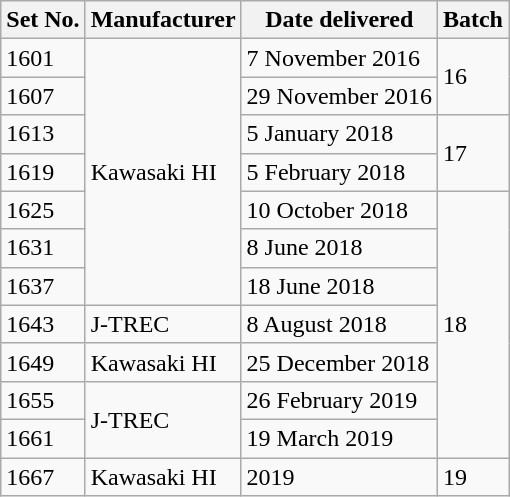<table class="wikitable">
<tr>
<th>Set No.</th>
<th>Manufacturer</th>
<th>Date delivered</th>
<th>Batch</th>
</tr>
<tr>
<td>1601</td>
<td rowspan="7">Kawasaki HI</td>
<td>7 November 2016</td>
<td rowspan="2">16</td>
</tr>
<tr>
<td>1607</td>
<td>29 November 2016</td>
</tr>
<tr>
<td>1613</td>
<td>5 January 2018</td>
<td rowspan="2">17</td>
</tr>
<tr>
<td>1619</td>
<td>5 February 2018</td>
</tr>
<tr>
<td>1625</td>
<td>10 October 2018</td>
<td rowspan="7">18</td>
</tr>
<tr>
<td>1631</td>
<td>8 June 2018</td>
</tr>
<tr>
<td>1637</td>
<td>18 June 2018</td>
</tr>
<tr>
<td>1643</td>
<td>J-TREC</td>
<td>8 August 2018</td>
</tr>
<tr>
<td>1649</td>
<td>Kawasaki HI</td>
<td>25 December 2018</td>
</tr>
<tr>
<td>1655</td>
<td rowspan="2">J-TREC</td>
<td>26 February 2019</td>
</tr>
<tr>
<td>1661</td>
<td>19 March 2019</td>
</tr>
<tr>
<td>1667</td>
<td>Kawasaki HI</td>
<td>2019</td>
<td>19</td>
</tr>
</table>
